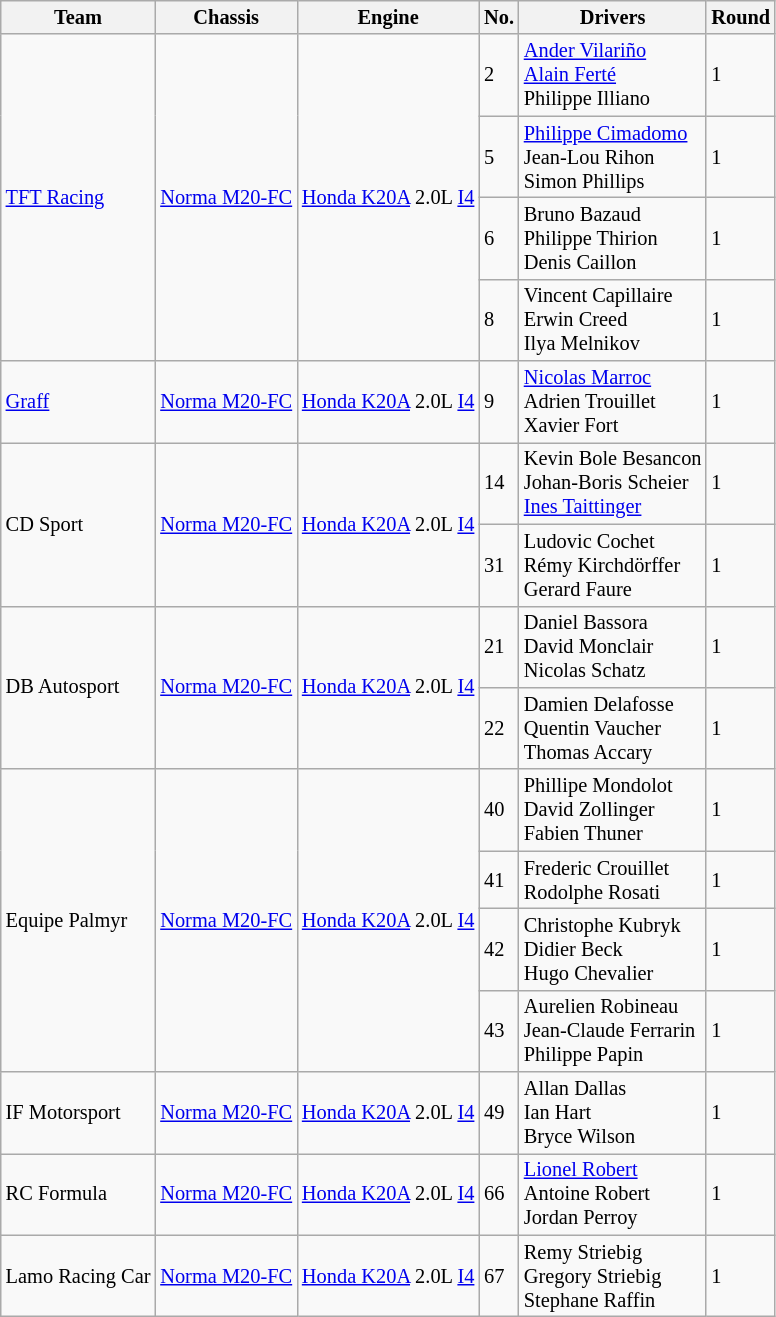<table class="wikitable" style="font-size: 85%;">
<tr>
<th>Team</th>
<th>Chassis</th>
<th>Engine</th>
<th>No.</th>
<th>Drivers</th>
<th>Round</th>
</tr>
<tr>
<td rowspan=4><a href='#'>TFT Racing</a></td>
<td rowspan=4><a href='#'>Norma M20-FC</a></td>
<td rowspan=4><a href='#'>Honda K20A</a> 2.0L <a href='#'>I4</a></td>
<td>2</td>
<td> <a href='#'>Ander Vilariño</a><br> <a href='#'>Alain Ferté</a><br> Philippe Illiano</td>
<td>1</td>
</tr>
<tr>
<td>5</td>
<td> <a href='#'>Philippe Cimadomo</a><br> Jean-Lou Rihon<br> Simon Phillips</td>
<td>1</td>
</tr>
<tr>
<td>6</td>
<td> Bruno Bazaud<br> Philippe Thirion<br> Denis Caillon</td>
<td>1</td>
</tr>
<tr>
<td>8</td>
<td> Vincent Capillaire<br> Erwin Creed<br> Ilya Melnikov</td>
<td>1</td>
</tr>
<tr>
<td><a href='#'>Graff</a></td>
<td><a href='#'>Norma M20-FC</a></td>
<td><a href='#'>Honda K20A</a> 2.0L <a href='#'>I4</a></td>
<td>9</td>
<td> <a href='#'>Nicolas Marroc</a><br> Adrien Trouillet<br> Xavier Fort</td>
<td>1</td>
</tr>
<tr>
<td rowspan=2>CD Sport</td>
<td rowspan=2><a href='#'>Norma M20-FC</a></td>
<td rowspan=2><a href='#'>Honda K20A</a> 2.0L <a href='#'>I4</a></td>
<td>14</td>
<td> Kevin Bole Besancon<br> Johan-Boris Scheier<br> <a href='#'>Ines Taittinger</a></td>
<td>1</td>
</tr>
<tr>
<td>31</td>
<td> Ludovic Cochet<br> Rémy Kirchdörffer<br> Gerard Faure</td>
<td>1</td>
</tr>
<tr>
<td rowspan=2>DB Autosport</td>
<td rowspan=2><a href='#'>Norma M20-FC</a></td>
<td rowspan=2><a href='#'>Honda K20A</a> 2.0L <a href='#'>I4</a></td>
<td>21</td>
<td> Daniel Bassora<br> David Monclair<br> Nicolas Schatz</td>
<td>1</td>
</tr>
<tr>
<td>22</td>
<td> Damien Delafosse<br> Quentin Vaucher<br> Thomas Accary</td>
<td>1</td>
</tr>
<tr>
<td rowspan=4>Equipe Palmyr</td>
<td rowspan=4><a href='#'>Norma M20-FC</a></td>
<td rowspan=4><a href='#'>Honda K20A</a> 2.0L <a href='#'>I4</a></td>
<td>40</td>
<td> Phillipe Mondolot<br> David Zollinger<br> Fabien Thuner</td>
<td>1</td>
</tr>
<tr>
<td>41</td>
<td> Frederic Crouillet<br> Rodolphe Rosati</td>
<td>1</td>
</tr>
<tr>
<td>42</td>
<td> Christophe Kubryk<br> Didier Beck<br> Hugo Chevalier</td>
<td>1</td>
</tr>
<tr>
<td>43</td>
<td> Aurelien Robineau<br> Jean-Claude Ferrarin<br> Philippe Papin</td>
<td>1</td>
</tr>
<tr>
<td>IF Motorsport</td>
<td><a href='#'>Norma M20-FC</a></td>
<td><a href='#'>Honda K20A</a> 2.0L <a href='#'>I4</a></td>
<td>49</td>
<td> Allan Dallas<br> Ian Hart<br> Bryce Wilson</td>
<td>1</td>
</tr>
<tr>
<td>RC Formula</td>
<td><a href='#'>Norma M20-FC</a></td>
<td><a href='#'>Honda K20A</a> 2.0L <a href='#'>I4</a></td>
<td>66</td>
<td> <a href='#'>Lionel Robert</a><br> Antoine Robert<br> Jordan Perroy</td>
<td>1</td>
</tr>
<tr>
<td>Lamo Racing Car</td>
<td><a href='#'>Norma M20-FC</a></td>
<td><a href='#'>Honda K20A</a> 2.0L <a href='#'>I4</a></td>
<td>67</td>
<td> Remy Striebig<br> Gregory Striebig<br> Stephane Raffin</td>
<td>1</td>
</tr>
</table>
